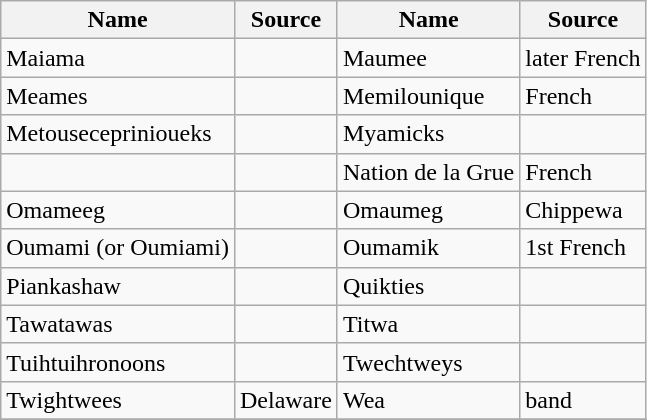<table class="wikitable">
<tr>
<th>Name</th>
<th>Source</th>
<th>Name</th>
<th>Source</th>
</tr>
<tr>
<td>Maiama</td>
<td></td>
<td>Maumee</td>
<td>later French</td>
</tr>
<tr>
<td>Meames</td>
<td></td>
<td>Memilounique</td>
<td>French</td>
</tr>
<tr>
<td>Metouseceprinioueks</td>
<td></td>
<td>Myamicks</td>
<td></td>
</tr>
<tr>
<td></td>
<td></td>
<td>Nation de la Grue</td>
<td>French</td>
</tr>
<tr>
<td>Omameeg</td>
<td></td>
<td>Omaumeg</td>
<td>Chippewa</td>
</tr>
<tr>
<td>Oumami (or Oumiami)</td>
<td></td>
<td>Oumamik</td>
<td>1st French</td>
</tr>
<tr>
<td>Piankashaw</td>
<td></td>
<td>Quikties</td>
<td></td>
</tr>
<tr>
<td>Tawatawas</td>
<td></td>
<td>Titwa</td>
<td></td>
</tr>
<tr>
<td>Tuihtuihronoons</td>
<td></td>
<td>Twechtweys</td>
<td></td>
</tr>
<tr>
<td>Twightwees</td>
<td>Delaware</td>
<td>Wea</td>
<td>band</td>
</tr>
<tr>
</tr>
</table>
